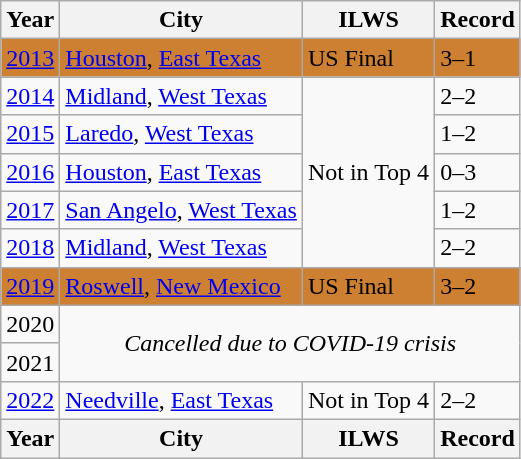<table class="wikitable">
<tr>
<th>Year</th>
<th>City</th>
<th>ILWS</th>
<th>Record</th>
</tr>
<tr style="background:#cd7f32;">
<td><a href='#'>2013</a></td>
<td> <a href='#'>Houston</a>, <a href='#'>East Texas</a></td>
<td>US Final</td>
<td>3–1</td>
</tr>
<tr>
<td><a href='#'>2014</a></td>
<td> <a href='#'>Midland</a>, <a href='#'>West Texas</a></td>
<td rowspan=5>Not in Top 4</td>
<td>2–2</td>
</tr>
<tr>
<td><a href='#'>2015</a></td>
<td> <a href='#'>Laredo</a>, <a href='#'>West Texas</a></td>
<td>1–2</td>
</tr>
<tr>
<td><a href='#'>2016</a></td>
<td> <a href='#'>Houston</a>, <a href='#'>East Texas</a></td>
<td>0–3</td>
</tr>
<tr>
<td><a href='#'>2017</a></td>
<td> <a href='#'>San Angelo</a>, <a href='#'>West Texas</a></td>
<td>1–2</td>
</tr>
<tr>
<td><a href='#'>2018</a></td>
<td> <a href='#'>Midland</a>, <a href='#'>West Texas</a></td>
<td>2–2</td>
</tr>
<tr style="background:#cd7f32;">
<td><a href='#'>2019</a></td>
<td> <a href='#'>Roswell</a>, <a href='#'>New Mexico</a></td>
<td>US Final</td>
<td>3–2</td>
</tr>
<tr>
<td>2020</td>
<td colspan=3 rowspan=2 style="text-align:center;"><em>Cancelled due to COVID-19 crisis</em> </td>
</tr>
<tr>
<td>2021</td>
</tr>
<tr>
<td><a href='#'>2022</a></td>
<td> <a href='#'>Needville</a>, <a href='#'>East Texas</a></td>
<td>Not in Top 4</td>
<td>2–2</td>
</tr>
<tr>
<th>Year</th>
<th>City</th>
<th>ILWS</th>
<th>Record</th>
</tr>
</table>
